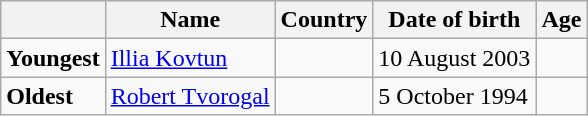<table class="wikitable">
<tr>
<th></th>
<th><strong>Name</strong></th>
<th><strong>Country</strong></th>
<th><strong>Date of birth</strong></th>
<th><strong>Age</strong></th>
</tr>
<tr>
<td><strong>Youngest</strong></td>
<td><a href='#'>Illia Kovtun</a></td>
<td></td>
<td>10 August 2003</td>
<td></td>
</tr>
<tr>
<td><strong>Oldest</strong></td>
<td><a href='#'>Robert Tvorogal</a></td>
<td></td>
<td>5 October 1994</td>
<td></td>
</tr>
</table>
